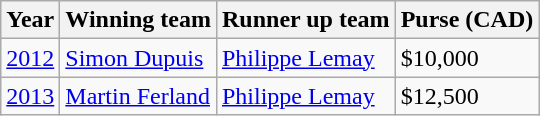<table class="wikitable">
<tr>
<th>Year</th>
<th>Winning team</th>
<th>Runner up team</th>
<th>Purse (CAD)</th>
</tr>
<tr>
<td><a href='#'>2012</a></td>
<td> <a href='#'>Simon Dupuis</a></td>
<td> <a href='#'>Philippe Lemay</a></td>
<td>$10,000</td>
</tr>
<tr>
<td><a href='#'>2013</a></td>
<td> <a href='#'>Martin Ferland</a></td>
<td> <a href='#'>Philippe Lemay</a></td>
<td>$12,500</td>
</tr>
</table>
